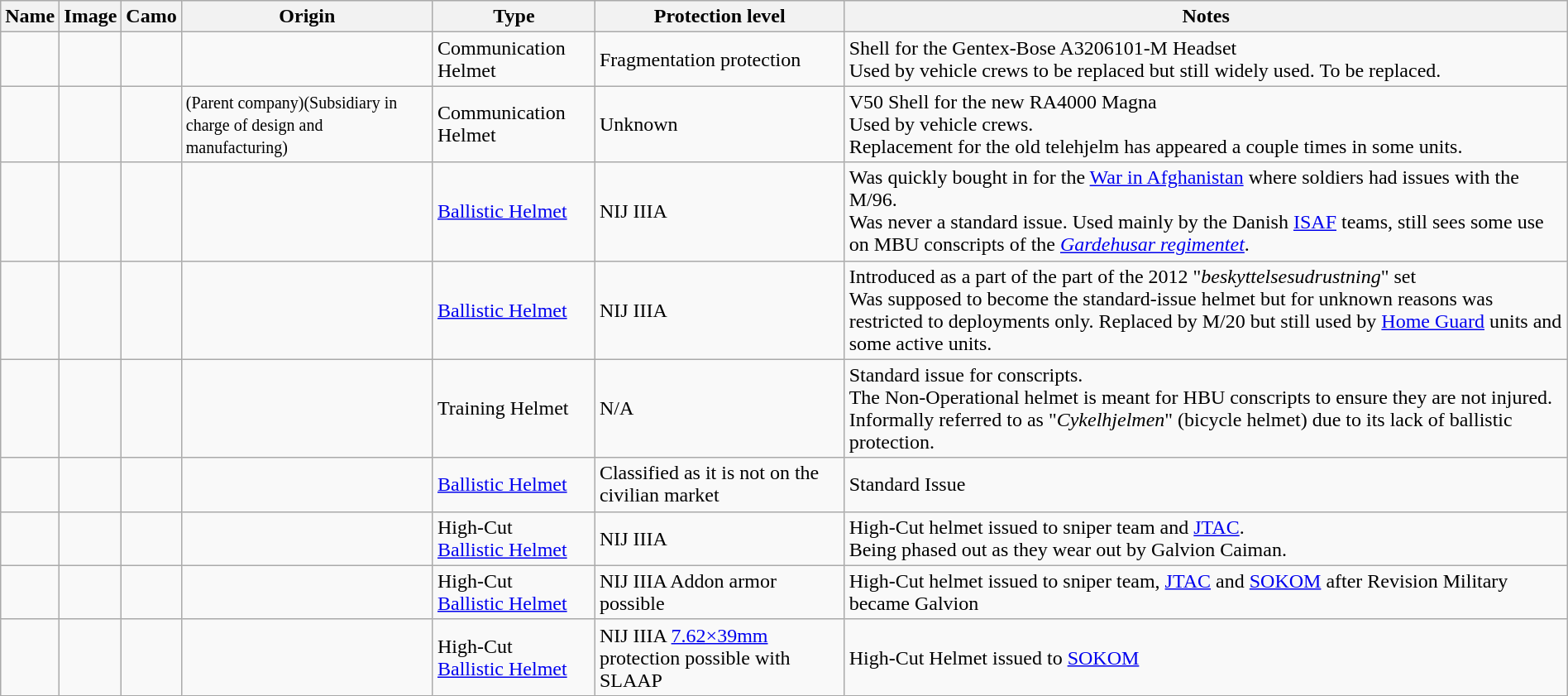<table class="wikitable" style="width:100%;">
<tr>
<th>Name</th>
<th>Image</th>
<th>Camo</th>
<th>Origin</th>
<th>Type</th>
<th>Protection level</th>
<th>Notes</th>
</tr>
<tr>
<td></td>
<td></td>
<td><br></td>
<td></td>
<td>Communication Helmet</td>
<td>Fragmentation protection</td>
<td>Shell for the Gentex-Bose A3206101-M Headset<br>Used by vehicle crews to be replaced but still widely used.
To be replaced.</td>
</tr>
<tr>
<td></td>
<td></td>
<td></td>
<td><small>(Parent company)</small><small>(Subsidiary in charge of design and manufacturing)</small></td>
<td>Communication Helmet</td>
<td>Unknown</td>
<td>V50 Shell for the new RA4000 Magna<br>Used by vehicle crews.<br>Replacement for the old telehjelm 
has appeared a couple times in some units. <strong></strong></td>
</tr>
<tr>
<td></td>
<td></td>
<td></td>
<td></td>
<td><a href='#'>Ballistic Helmet</a></td>
<td>NIJ IIIA</td>
<td>Was quickly bought in for the <a href='#'>War in Afghanistan</a> where soldiers had issues with the M/96.<br>Was never a standard issue. Used mainly by the Danish <a href='#'>ISAF</a> teams, still sees some use on MBU conscripts of the <a href='#'><em>Gardehusar regimentet</em></a>.</td>
</tr>
<tr>
<td></td>
<td></td>
<td></td>
<td></td>
<td><a href='#'>Ballistic Helmet</a></td>
<td>NIJ IIIA</td>
<td>Introduced as a part of the part of the 2012 "<em>beskyttelsesudrustning</em>" set<br>Was supposed to become the standard-issue helmet but for unknown reasons was restricted to deployments only.
Replaced by M/20 but still used by <a href='#'>Home Guard</a> units and some active units.</td>
</tr>
<tr>
<td></td>
<td></td>
<td></td>
<td></td>
<td>Training Helmet</td>
<td>N/A</td>
<td>Standard issue for conscripts.<br>The Non-Operational helmet is meant for HBU conscripts to ensure they are not injured.<br>Informally referred to as "<em>Cykelhjelmen</em>" (bicycle helmet) due to its lack of ballistic protection.</td>
</tr>
<tr>
<td></td>
<td></td>
<td></td>
<td></td>
<td><a href='#'>Ballistic Helmet</a></td>
<td>Classified as it is not on the civilian market</td>
<td>Standard Issue</td>
</tr>
<tr>
<td></td>
<td></td>
<td></td>
<td></td>
<td>High-Cut<br><a href='#'>Ballistic Helmet</a></td>
<td>NIJ IIIA</td>
<td>High-Cut helmet issued to sniper team and <a href='#'>JTAC</a>.<br>Being phased out as they wear out by Galvion Caiman.</td>
</tr>
<tr>
<td></td>
<td></td>
<td></td>
<td></td>
<td>High-Cut<br><a href='#'>Ballistic Helmet</a></td>
<td>NIJ IIIA Addon armor possible</td>
<td>High-Cut helmet issued to sniper team, <a href='#'>JTAC</a> and <a href='#'>SOKOM</a> after Revision Military became Galvion</td>
</tr>
<tr>
<td></td>
<td></td>
<td></td>
<td></td>
<td>High-Cut<br><a href='#'>Ballistic Helmet</a></td>
<td>NIJ IIIA <a href='#'>7.62×39mm</a> protection  possible with SLAAP</td>
<td>High-Cut Helmet issued to <a href='#'>SOKOM</a></td>
</tr>
</table>
